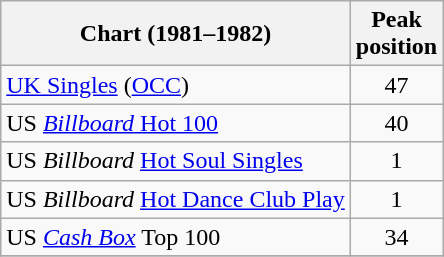<table class="wikitable sortable">
<tr>
<th>Chart (1981–1982)</th>
<th>Peak<br>position</th>
</tr>
<tr>
<td><a href='#'>UK Singles</a> (<a href='#'>OCC</a>)</td>
<td align="center">47</td>
</tr>
<tr>
<td>US <a href='#'><em>Billboard</em> Hot 100</a></td>
<td align="center">40</td>
</tr>
<tr>
<td>US <em>Billboard</em> <a href='#'>Hot Soul Singles</a></td>
<td align="center">1</td>
</tr>
<tr>
<td>US <em>Billboard</em> <a href='#'>Hot Dance Club Play</a></td>
<td align="center">1</td>
</tr>
<tr>
<td>US <a href='#'><em>Cash Box</em></a> Top 100</td>
<td align="center">34</td>
</tr>
<tr>
</tr>
</table>
